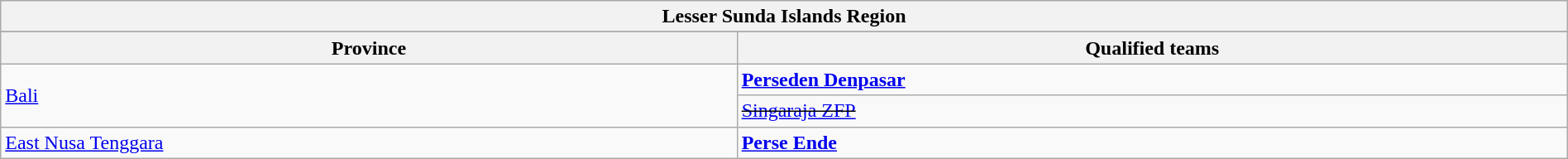<table class="wikitable sortable" style="width:100%;">
<tr>
<th colspan="2"><strong>Lesser Sunda Islands Region</strong></th>
</tr>
<tr>
</tr>
<tr>
<th style="width:47%;">Province</th>
<th style="width:53%;">Qualified teams</th>
</tr>
<tr>
<td rowspan=2> <a href='#'>Bali</a></td>
<td><strong><a href='#'>Perseden Denpasar</a></strong></td>
</tr>
<tr>
<td><s><a href='#'>Singaraja ZFP</a></s></td>
</tr>
<tr>
<td> <a href='#'>East Nusa Tenggara</a></td>
<td><strong><a href='#'>Perse Ende</a></strong></td>
</tr>
</table>
